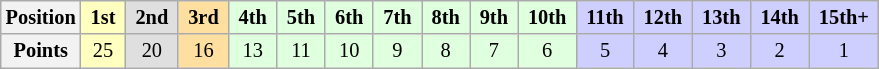<table class="wikitable" style="font-size:85%; text-align:center">
<tr>
<th>Position</th>
<td style="background:#ffffbf;"> <strong>1st</strong> </td>
<td style="background:#dfdfdf;"> <strong>2nd</strong> </td>
<td style="background:#ffdf9f;"> <strong>3rd</strong> </td>
<td style="background:#dfffdf;"> <strong>4th</strong> </td>
<td style="background:#dfffdf;"> <strong>5th</strong> </td>
<td style="background:#dfffdf;"> <strong>6th</strong> </td>
<td style="background:#dfffdf;"> <strong>7th</strong> </td>
<td style="background:#dfffdf;"> <strong>8th</strong> </td>
<td style="background:#dfffdf;"> <strong>9th</strong> </td>
<td style="background:#dfffdf;"> <strong>10th</strong> </td>
<td style="background:#cfcfff;"> <strong>11th</strong> </td>
<td style="background:#cfcfff;"> <strong>12th</strong> </td>
<td style="background:#cfcfff;"> <strong>13th</strong> </td>
<td style="background:#cfcfff;"> <strong>14th</strong> </td>
<td style="background:#cfcfff;"> <strong>15th+</strong> </td>
</tr>
<tr>
<th>Points</th>
<td style="background:#ffffbf;">25</td>
<td style="background:#dfdfdf;">20</td>
<td style="background:#ffdf9f;">16</td>
<td style="background:#dfffdf;">13</td>
<td style="background:#dfffdf;">11</td>
<td style="background:#dfffdf;">10</td>
<td style="background:#dfffdf;">9</td>
<td style="background:#dfffdf;">8</td>
<td style="background:#dfffdf;">7</td>
<td style="background:#dfffdf;">6</td>
<td style="background:#cfcfff;">5</td>
<td style="background:#cfcfff;">4</td>
<td style="background:#cfcfff;">3</td>
<td style="background:#cfcfff;">2</td>
<td style="background:#cfcfff;">1</td>
</tr>
</table>
